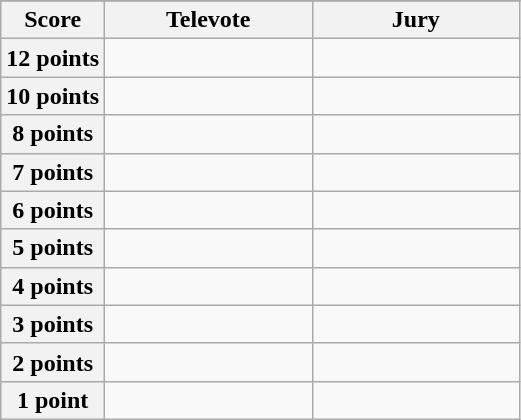<table class="wikitable">
<tr>
</tr>
<tr>
<th scope="col" width="20%">Score</th>
<th scope="col" width="40%">Televote</th>
<th scope="col" width="40%">Jury</th>
</tr>
<tr>
<th scope="row">12 points</th>
<td></td>
<td></td>
</tr>
<tr>
<th scope="row">10 points</th>
<td></td>
<td></td>
</tr>
<tr>
<th scope="row">8 points</th>
<td></td>
<td></td>
</tr>
<tr>
<th scope="row">7 points</th>
<td></td>
<td></td>
</tr>
<tr>
<th scope="row">6 points</th>
<td></td>
<td></td>
</tr>
<tr>
<th scope="row">5 points</th>
<td></td>
<td></td>
</tr>
<tr>
<th scope="row">4 points</th>
<td></td>
<td></td>
</tr>
<tr>
<th scope="row">3 points</th>
<td></td>
<td></td>
</tr>
<tr>
<th scope="row">2 points</th>
<td></td>
<td></td>
</tr>
<tr>
<th scope="row">1 point</th>
<td></td>
<td></td>
</tr>
</table>
